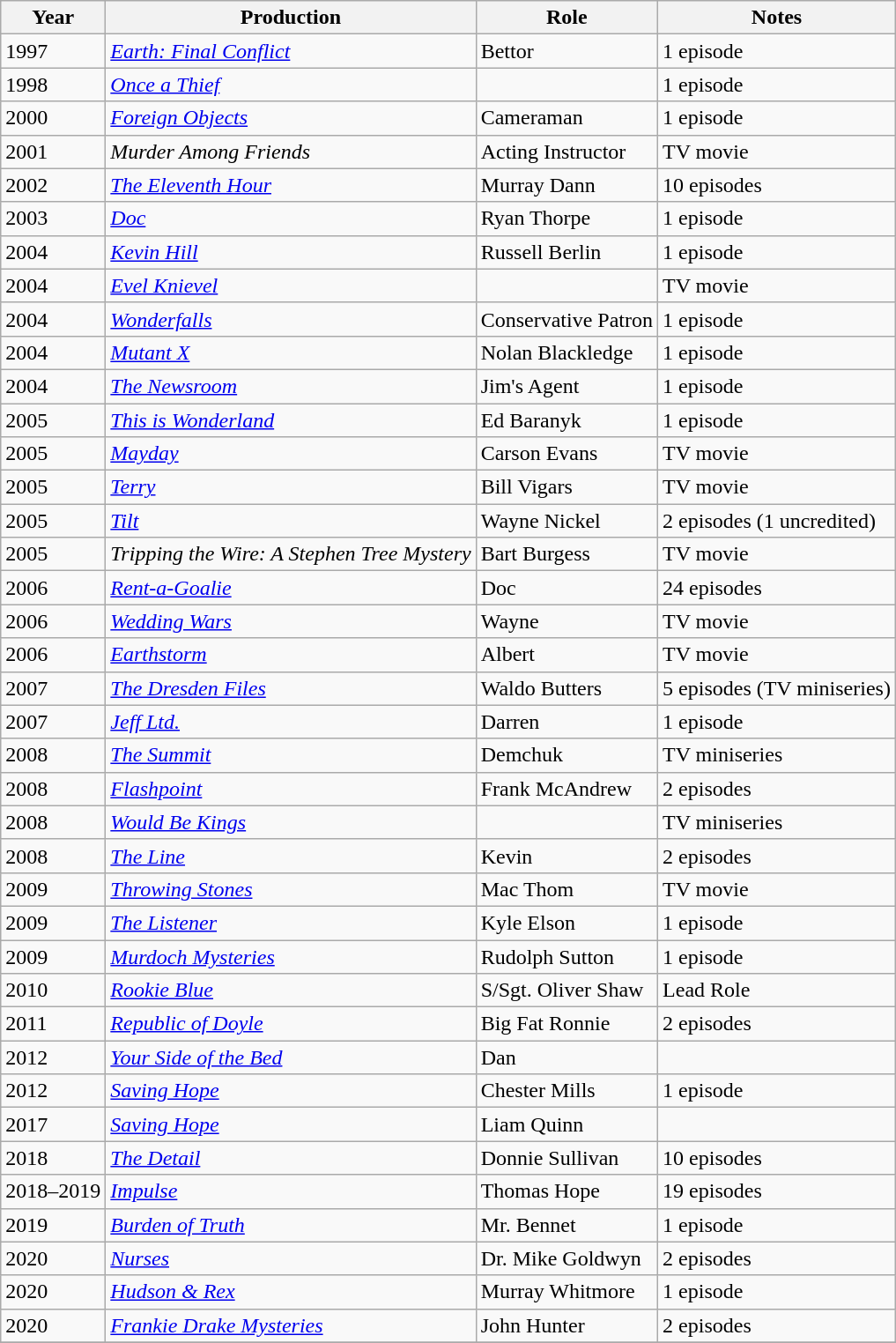<table class="wikitable sortable">
<tr>
<th>Year</th>
<th>Production</th>
<th>Role</th>
<th class="unsortable">Notes</th>
</tr>
<tr>
<td>1997</td>
<td><em><a href='#'>Earth: Final Conflict</a></em></td>
<td>Bettor</td>
<td>1 episode</td>
</tr>
<tr>
<td>1998</td>
<td><em><a href='#'>Once a Thief</a></em></td>
<td></td>
<td>1 episode</td>
</tr>
<tr>
<td>2000</td>
<td><em><a href='#'>Foreign Objects</a></em></td>
<td>Cameraman</td>
<td>1 episode</td>
</tr>
<tr>
<td>2001</td>
<td><em>Murder Among Friends</em></td>
<td>Acting Instructor</td>
<td>TV movie</td>
</tr>
<tr>
<td>2002</td>
<td data-sort-value="Eleventh Hour, The"><em><a href='#'>The Eleventh Hour</a></em></td>
<td>Murray Dann</td>
<td>10 episodes</td>
</tr>
<tr>
<td>2003</td>
<td><em><a href='#'>Doc</a></em></td>
<td>Ryan Thorpe</td>
<td>1 episode</td>
</tr>
<tr>
<td>2004</td>
<td><em><a href='#'>Kevin Hill</a></em></td>
<td>Russell Berlin</td>
<td>1 episode</td>
</tr>
<tr>
<td>2004</td>
<td><em><a href='#'>Evel Knievel</a></em></td>
<td></td>
<td>TV movie</td>
</tr>
<tr>
<td>2004</td>
<td><em><a href='#'>Wonderfalls</a></em></td>
<td>Conservative Patron</td>
<td>1 episode</td>
</tr>
<tr>
<td>2004</td>
<td><em><a href='#'>Mutant X</a></em></td>
<td>Nolan Blackledge</td>
<td>1 episode</td>
</tr>
<tr>
<td>2004</td>
<td data-sort-value="Newsroom, The"><em><a href='#'>The Newsroom</a></em></td>
<td>Jim's Agent</td>
<td>1 episode</td>
</tr>
<tr>
<td>2005</td>
<td><em><a href='#'>This is Wonderland</a></em></td>
<td>Ed Baranyk</td>
<td>1 episode</td>
</tr>
<tr>
<td>2005</td>
<td><em><a href='#'>Mayday</a></em></td>
<td>Carson Evans</td>
<td>TV movie</td>
</tr>
<tr>
<td>2005</td>
<td><em><a href='#'>Terry</a></em></td>
<td>Bill Vigars</td>
<td>TV movie</td>
</tr>
<tr>
<td>2005</td>
<td><em><a href='#'>Tilt</a></em></td>
<td>Wayne Nickel</td>
<td>2 episodes (1 uncredited)</td>
</tr>
<tr>
<td>2005</td>
<td><em>Tripping the Wire: A Stephen Tree Mystery</em></td>
<td>Bart Burgess</td>
<td>TV movie</td>
</tr>
<tr>
<td>2006</td>
<td><em><a href='#'>Rent-a-Goalie</a></em></td>
<td>Doc</td>
<td>24 episodes</td>
</tr>
<tr>
<td>2006</td>
<td><em><a href='#'>Wedding Wars</a></em></td>
<td>Wayne</td>
<td>TV movie</td>
</tr>
<tr>
<td>2006</td>
<td><em><a href='#'>Earthstorm</a></em></td>
<td>Albert</td>
<td>TV movie</td>
</tr>
<tr>
<td>2007</td>
<td data-sort-value="Dresden Files, The"><em><a href='#'>The Dresden Files</a></em></td>
<td>Waldo Butters</td>
<td>5 episodes (TV miniseries)</td>
</tr>
<tr>
<td>2007</td>
<td><em><a href='#'>Jeff Ltd.</a></em></td>
<td>Darren</td>
<td>1 episode</td>
</tr>
<tr>
<td>2008</td>
<td data-sort-value="Summit, The"><em><a href='#'>The Summit</a></em></td>
<td>Demchuk</td>
<td>TV miniseries</td>
</tr>
<tr>
<td>2008</td>
<td><em><a href='#'>Flashpoint</a></em></td>
<td>Frank McAndrew</td>
<td>2 episodes</td>
</tr>
<tr>
<td>2008</td>
<td><em><a href='#'>Would Be Kings</a></em></td>
<td></td>
<td>TV miniseries</td>
</tr>
<tr>
<td>2008</td>
<td data-sort-value="Line, The"><em><a href='#'>The Line</a></em></td>
<td>Kevin</td>
<td>2 episodes</td>
</tr>
<tr>
<td>2009</td>
<td><em><a href='#'>Throwing Stones</a></em></td>
<td>Mac Thom</td>
<td>TV movie</td>
</tr>
<tr>
<td>2009</td>
<td data-sort-value="Listener, The"><em><a href='#'>The Listener</a></em></td>
<td>Kyle Elson</td>
<td>1 episode</td>
</tr>
<tr>
<td>2009</td>
<td><em><a href='#'>Murdoch Mysteries</a></em></td>
<td>Rudolph Sutton</td>
<td>1 episode</td>
</tr>
<tr>
<td>2010</td>
<td><em><a href='#'>Rookie Blue</a></em></td>
<td>S/Sgt. Oliver Shaw</td>
<td>Lead Role</td>
</tr>
<tr>
<td>2011</td>
<td><em><a href='#'>Republic of Doyle</a></em></td>
<td>Big Fat Ronnie</td>
<td>2 episodes</td>
</tr>
<tr>
<td>2012</td>
<td><em><a href='#'>Your Side of the Bed</a></em></td>
<td>Dan</td>
<td></td>
</tr>
<tr>
<td>2012</td>
<td><em><a href='#'>Saving Hope</a></em></td>
<td>Chester Mills</td>
<td>1 episode</td>
</tr>
<tr>
<td>2017</td>
<td><em><a href='#'>Saving Hope</a></em></td>
<td>Liam Quinn</td>
<td></td>
</tr>
<tr>
<td>2018</td>
<td data-sort-value="Detail, The"><em><a href='#'>The Detail</a></em></td>
<td>Donnie Sullivan</td>
<td>10 episodes</td>
</tr>
<tr>
<td>2018–2019</td>
<td><em><a href='#'>Impulse</a></em></td>
<td>Thomas Hope</td>
<td>19 episodes</td>
</tr>
<tr>
<td>2019</td>
<td><em><a href='#'>Burden of Truth</a></em></td>
<td>Mr. Bennet</td>
<td>1 episode</td>
</tr>
<tr>
<td>2020</td>
<td><a href='#'><em>Nurses</em></a></td>
<td>Dr. Mike Goldwyn</td>
<td>2 episodes</td>
</tr>
<tr>
<td>2020</td>
<td><em><a href='#'>Hudson & Rex</a></em></td>
<td>Murray Whitmore</td>
<td>1 episode</td>
</tr>
<tr>
<td>2020</td>
<td><em><a href='#'>Frankie Drake Mysteries</a></em></td>
<td>John Hunter</td>
<td>2 episodes</td>
</tr>
<tr>
</tr>
</table>
